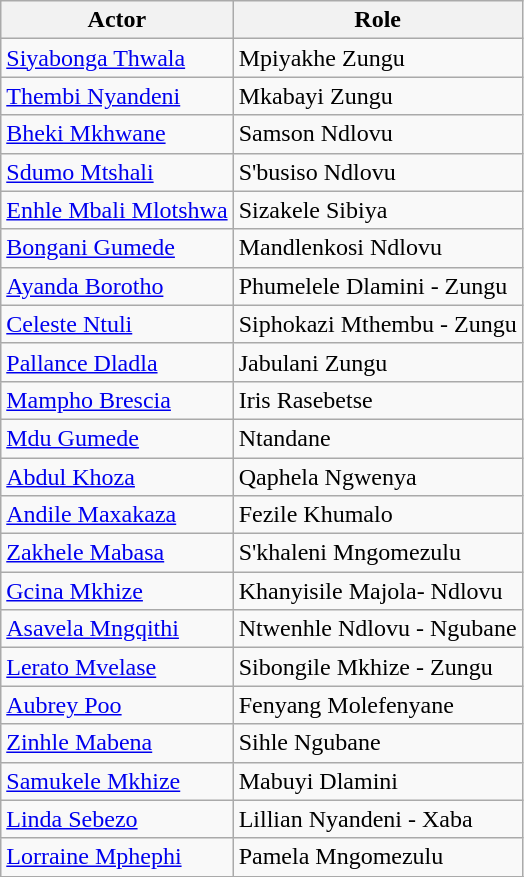<table class="wikitable">
<tr>
<th>Actor</th>
<th>Role</th>
</tr>
<tr>
<td><a href='#'>Siyabonga Thwala</a></td>
<td>Mpiyakhe Zungu</td>
</tr>
<tr>
<td><a href='#'>Thembi Nyandeni</a></td>
<td>Mkabayi Zungu</td>
</tr>
<tr>
<td><a href='#'>Bheki Mkhwane</a></td>
<td>Samson Ndlovu</td>
</tr>
<tr>
<td><a href='#'>Sdumo Mtshali</a></td>
<td>S'busiso Ndlovu</td>
</tr>
<tr>
<td><a href='#'>Enhle Mbali Mlotshwa</a></td>
<td>Sizakele Sibiya</td>
</tr>
<tr>
<td><a href='#'>Bongani Gumede</a></td>
<td>Mandlenkosi Ndlovu</td>
</tr>
<tr>
<td><a href='#'>Ayanda Borotho</a></td>
<td>Phumelele Dlamini - Zungu</td>
</tr>
<tr>
<td><a href='#'>Celeste Ntuli</a></td>
<td>Siphokazi Mthembu - Zungu</td>
</tr>
<tr>
<td><a href='#'>Pallance Dladla</a></td>
<td>Jabulani Zungu</td>
</tr>
<tr>
<td><a href='#'>Mampho Brescia</a></td>
<td>Iris Rasebetse</td>
</tr>
<tr>
<td><a href='#'>Mdu Gumede</a></td>
<td>Ntandane</td>
</tr>
<tr>
<td><a href='#'>Abdul Khoza</a></td>
<td>Qaphela Ngwenya</td>
</tr>
<tr>
<td><a href='#'>Andile Maxakaza</a></td>
<td>Fezile Khumalo</td>
</tr>
<tr>
<td><a href='#'>Zakhele Mabasa</a></td>
<td>S'khaleni Mngomezulu</td>
</tr>
<tr>
<td><a href='#'>Gcina Mkhize</a></td>
<td>Khanyisile Majola- Ndlovu</td>
</tr>
<tr>
<td><a href='#'>Asavela Mngqithi</a></td>
<td>Ntwenhle Ndlovu - Ngubane</td>
</tr>
<tr>
<td><a href='#'>Lerato Mvelase</a></td>
<td>Sibongile Mkhize - Zungu</td>
</tr>
<tr>
<td><a href='#'>Aubrey Poo</a></td>
<td>Fenyang Molefenyane</td>
</tr>
<tr>
<td><a href='#'>Zinhle Mabena</a></td>
<td>Sihle Ngubane</td>
</tr>
<tr>
<td><a href='#'>Samukele Mkhize</a></td>
<td>Mabuyi Dlamini</td>
</tr>
<tr>
<td><a href='#'>Linda Sebezo</a></td>
<td>Lillian Nyandeni - Xaba</td>
</tr>
<tr>
<td><a href='#'>Lorraine Mphephi</a></td>
<td>Pamela Mngomezulu</td>
</tr>
<tr>
</tr>
</table>
